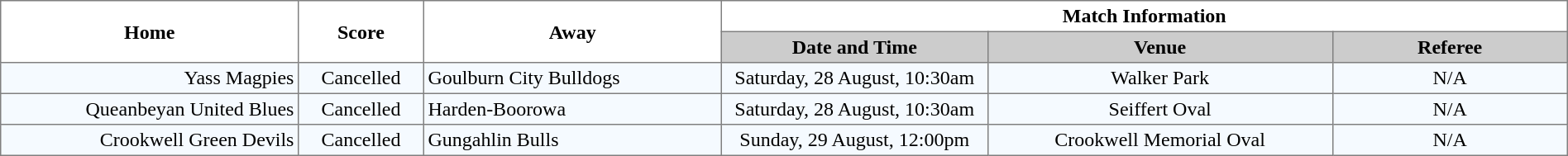<table border="1" cellpadding="3" cellspacing="0" width="100%" style="border-collapse:collapse;  text-align:center;">
<tr>
<th rowspan="2" width="19%">Home</th>
<th rowspan="2" width="8%">Score</th>
<th rowspan="2" width="19%">Away</th>
<th colspan="3">Match Information</th>
</tr>
<tr bgcolor="#CCCCCC">
<th width="17%">Date and Time</th>
<th width="22%">Venue</th>
<th width="50%">Referee</th>
</tr>
<tr style="text-align:center; background:#f5faff;">
<td align="right">Yass Magpies </td>
<td>Cancelled</td>
<td align="left"> Goulburn City Bulldogs</td>
<td>Saturday, 28 August, 10:30am</td>
<td>Walker Park</td>
<td>N/A</td>
</tr>
<tr style="text-align:center; background:#f5faff;">
<td align="right">Queanbeyan United Blues </td>
<td>Cancelled</td>
<td align="left"> Harden-Boorowa</td>
<td>Saturday, 28 August, 10:30am</td>
<td>Seiffert Oval</td>
<td>N/A</td>
</tr>
<tr style="text-align:center; background:#f5faff;">
<td align="right">Crookwell Green Devils </td>
<td>Cancelled</td>
<td align="left"> Gungahlin Bulls</td>
<td>Sunday, 29 August, 12:00pm</td>
<td>Crookwell Memorial Oval</td>
<td>N/A</td>
</tr>
</table>
